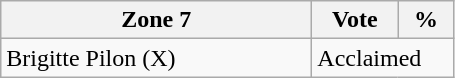<table class="wikitable">
<tr>
<th width="200px">Zone 7</th>
<th width="50px">Vote</th>
<th width="30px">%</th>
</tr>
<tr>
<td>Brigitte Pilon (X)</td>
<td colspan="2">Acclaimed</td>
</tr>
</table>
